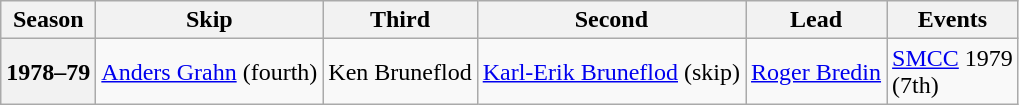<table class="wikitable">
<tr>
<th scope="col">Season</th>
<th scope="col">Skip</th>
<th scope="col">Third</th>
<th scope="col">Second</th>
<th scope="col">Lead</th>
<th scope="col">Events</th>
</tr>
<tr>
<th scope="row">1978–79</th>
<td><a href='#'>Anders Grahn</a> (fourth)</td>
<td>Ken Bruneflod</td>
<td><a href='#'>Karl-Erik Bruneflod</a> (skip)</td>
<td><a href='#'>Roger Bredin</a></td>
<td><a href='#'>SMCC</a> 1979 <br> (7th)</td>
</tr>
</table>
